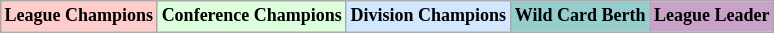<table class="wikitable"  style="margin:auto; font-size:75%;">
<tr>
<td style="text-align:center; background:#fcc;"><strong>League Champions</strong></td>
<td style="text-align:center; background:#dfd;"><strong>Conference Champions</strong></td>
<td style="text-align:center; background:#d0e7ff;"><strong>Division Champions</strong></td>
<td style="text-align:center; background:#96cdcd;"><strong>Wild Card Berth</strong></td>
<td style="text-align:center; background:#c8a2c8;"><strong>League Leader</strong></td>
</tr>
</table>
